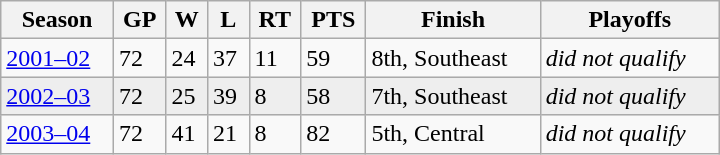<table class="wikitable" width="480px">
<tr>
<th>Season</th>
<th>GP</th>
<th>W</th>
<th>L</th>
<th>RT</th>
<th>PTS</th>
<th>Finish</th>
<th>Playoffs</th>
</tr>
<tr>
<td><a href='#'>2001–02</a></td>
<td>72</td>
<td>24</td>
<td>37</td>
<td>11</td>
<td>59</td>
<td>8th, Southeast</td>
<td><em>did not qualify</em></td>
</tr>
<tr bgcolor="#eeeeee">
<td><a href='#'>2002–03</a></td>
<td>72</td>
<td>25</td>
<td>39</td>
<td>8</td>
<td>58</td>
<td>7th, Southeast</td>
<td><em>did not qualify</em></td>
</tr>
<tr>
<td><a href='#'>2003–04</a></td>
<td>72</td>
<td>41</td>
<td>21</td>
<td>8</td>
<td>82</td>
<td>5th, Central</td>
<td><em>did not qualify</em></td>
</tr>
</table>
